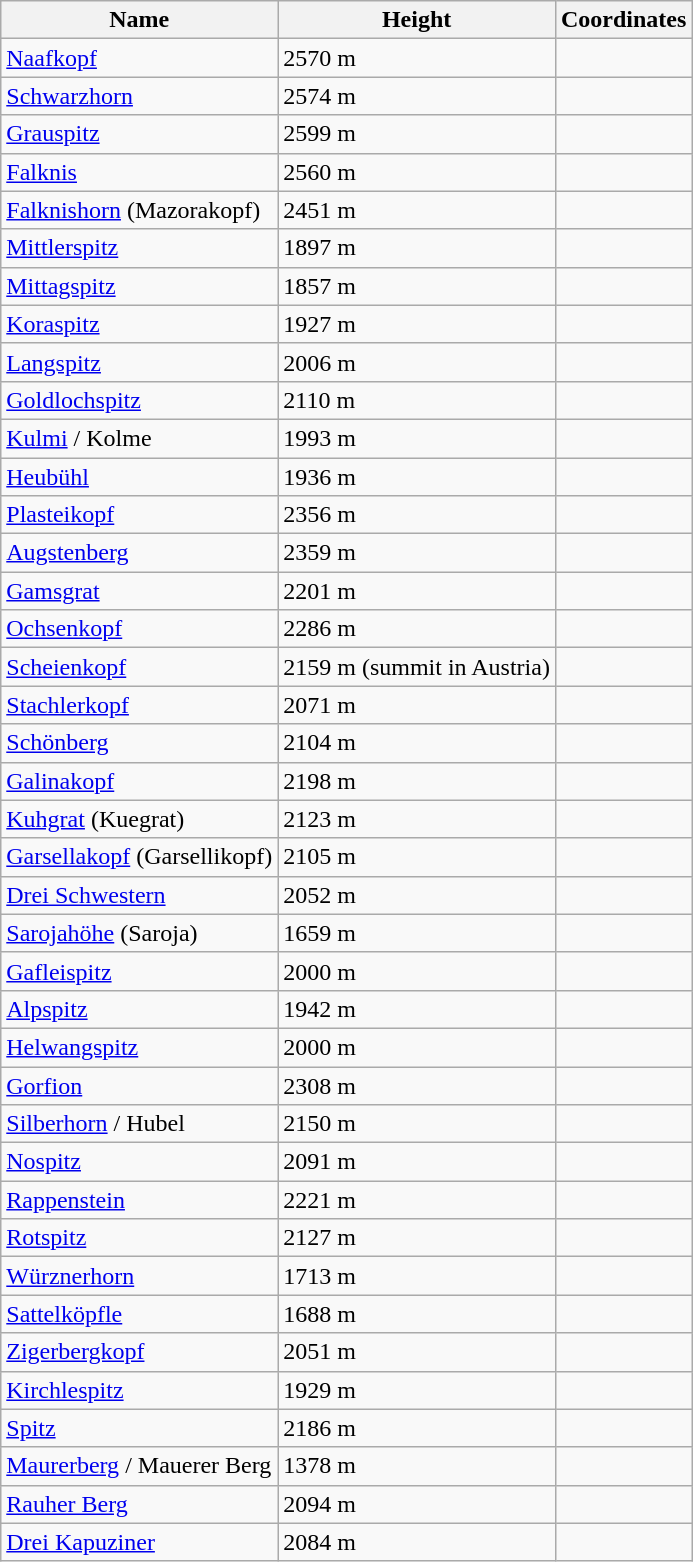<table class="wikitable sortable">
<tr>
<th>Name</th>
<th>Height</th>
<th>Coordinates</th>
</tr>
<tr>
<td><a href='#'>Naafkopf</a></td>
<td>2570 m </td>
<td></td>
</tr>
<tr>
<td><a href='#'>Schwarzhorn</a></td>
<td>2574 m </td>
<td></td>
</tr>
<tr>
<td><a href='#'>Grauspitz</a></td>
<td>2599 m </td>
<td></td>
</tr>
<tr>
<td><a href='#'>Falknis</a></td>
<td>2560 m </td>
<td></td>
</tr>
<tr>
<td><a href='#'>Falknishorn</a> (Mazorakopf)</td>
<td>2451 m </td>
<td></td>
</tr>
<tr>
<td><a href='#'>Mittlerspitz</a></td>
<td>1897 m </td>
<td></td>
</tr>
<tr>
<td><a href='#'>Mittagspitz</a></td>
<td>1857 m </td>
<td></td>
</tr>
<tr>
<td><a href='#'>Koraspitz</a></td>
<td>1927 m </td>
<td></td>
</tr>
<tr>
<td><a href='#'>Langspitz</a></td>
<td>2006 m </td>
<td></td>
</tr>
<tr>
<td><a href='#'>Goldlochspitz</a></td>
<td>2110 m </td>
<td></td>
</tr>
<tr>
<td><a href='#'>Kulmi</a> / Kolme</td>
<td>1993 m</td>
<td></td>
</tr>
<tr>
<td><a href='#'>Heubühl</a></td>
<td>1936 m </td>
<td></td>
</tr>
<tr>
<td><a href='#'>Plasteikopf</a></td>
<td>2356 m </td>
<td></td>
</tr>
<tr>
<td><a href='#'>Augstenberg</a></td>
<td>2359 m </td>
<td></td>
</tr>
<tr>
<td><a href='#'>Gamsgrat</a></td>
<td>2201 m </td>
<td></td>
</tr>
<tr>
<td><a href='#'>Ochsenkopf</a></td>
<td>2286 m </td>
<td></td>
</tr>
<tr>
<td><a href='#'>Scheienkopf</a></td>
<td>2159 m  (summit in Austria)</td>
<td></td>
</tr>
<tr>
<td><a href='#'>Stachlerkopf</a></td>
<td>2071 m </td>
<td></td>
</tr>
<tr>
<td><a href='#'>Schönberg</a></td>
<td>2104 m </td>
<td></td>
</tr>
<tr>
<td><a href='#'>Galinakopf</a></td>
<td>2198 m </td>
<td></td>
</tr>
<tr>
<td><a href='#'>Kuhgrat</a> (Kuegrat)</td>
<td>2123 m </td>
<td></td>
</tr>
<tr>
<td><a href='#'>Garsellakopf</a> (Garsellikopf)</td>
<td>2105 m </td>
<td></td>
</tr>
<tr>
<td><a href='#'>Drei Schwestern</a></td>
<td>2052 m </td>
<td></td>
</tr>
<tr>
<td><a href='#'>Sarojahöhe</a> (Saroja)</td>
<td>1659 m </td>
<td></td>
</tr>
<tr>
<td><a href='#'>Gafleispitz</a></td>
<td>2000 m </td>
<td></td>
</tr>
<tr>
<td><a href='#'>Alpspitz</a></td>
<td>1942 m </td>
<td></td>
</tr>
<tr>
<td><a href='#'>Helwangspitz</a></td>
<td>2000 m </td>
<td></td>
</tr>
<tr>
<td><a href='#'>Gorfion</a></td>
<td>2308 m </td>
<td></td>
</tr>
<tr>
<td><a href='#'>Silberhorn</a> / Hubel</td>
<td>2150 m</td>
<td></td>
</tr>
<tr>
<td><a href='#'>Nospitz</a></td>
<td>2091 m </td>
<td></td>
</tr>
<tr>
<td><a href='#'>Rappenstein</a></td>
<td>2221 m </td>
<td></td>
</tr>
<tr>
<td><a href='#'>Rotspitz</a></td>
<td>2127 m </td>
<td></td>
</tr>
<tr>
<td><a href='#'>Würznerhorn</a></td>
<td>1713 m </td>
<td></td>
</tr>
<tr>
<td><a href='#'>Sattelköpfle</a></td>
<td>1688 m </td>
<td></td>
</tr>
<tr>
<td><a href='#'>Zigerbergkopf</a></td>
<td>2051 m </td>
<td></td>
</tr>
<tr>
<td><a href='#'>Kirchlespitz</a></td>
<td>1929 m </td>
<td></td>
</tr>
<tr>
<td><a href='#'>Spitz</a></td>
<td>2186 m </td>
<td></td>
</tr>
<tr>
<td><a href='#'>Maurerberg</a> / Mauerer Berg</td>
<td>1378 m</td>
<td></td>
</tr>
<tr>
<td><a href='#'>Rauher Berg</a></td>
<td>2094 m</td>
<td></td>
</tr>
<tr>
<td><a href='#'>Drei Kapuziner</a></td>
<td>2084 m</td>
<td></td>
</tr>
</table>
